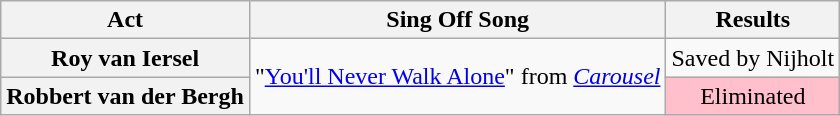<table class="wikitable plainrowheaders" style="text-align:center;">
<tr>
<th scope="col">Act</th>
<th scope="col">Sing Off Song</th>
<th scope="col">Results</th>
</tr>
<tr>
<th scope="row">Roy van Iersel</th>
<td rowspan="2">"<a href='#'>You'll Never Walk Alone</a>" from <em><a href='#'>Carousel</a></em></td>
<td>Saved by Nijholt</td>
</tr>
<tr>
<th scope="row">Robbert van der Bergh</th>
<td style="background:pink;">Eliminated</td>
</tr>
</table>
